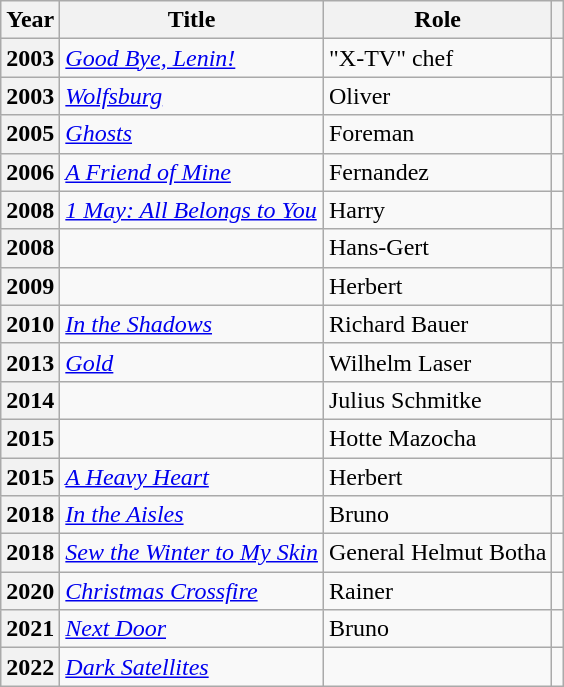<table class="wikitable plainrowheaders sortable">
<tr>
<th scope="col">Year</th>
<th scope="col">Title</th>
<th scope="col">Role</th>
<th scope="col" class="unsortable"></th>
</tr>
<tr>
<th scope="row">2003</th>
<td><em><a href='#'>Good Bye, Lenin!</a></em></td>
<td>"X-TV" chef</td>
<td style="text-align:center;"></td>
</tr>
<tr>
<th scope="row">2003</th>
<td><em><a href='#'>Wolfsburg</a></em></td>
<td>Oliver</td>
<td style="text-align:center;"></td>
</tr>
<tr>
<th scope="row">2005</th>
<td><em><a href='#'>Ghosts</a></em></td>
<td>Foreman</td>
<td style="text-align:center;"></td>
</tr>
<tr>
<th scope="row">2006</th>
<td><em><a href='#'>A Friend of Mine</a></em></td>
<td>Fernandez</td>
<td style="text-align:center;"></td>
</tr>
<tr>
<th scope="row">2008</th>
<td><em><a href='#'>1 May: All Belongs to You</a></em></td>
<td>Harry</td>
<td style="text-align:center;"></td>
</tr>
<tr>
<th scope="row">2008</th>
<td><em></em></td>
<td>Hans-Gert</td>
<td style="text-align:center;"></td>
</tr>
<tr>
<th scope="row">2009</th>
<td><em></em></td>
<td>Herbert</td>
<td style="text-align:center;"></td>
</tr>
<tr>
<th scope="row">2010</th>
<td><em><a href='#'>In the Shadows</a></em></td>
<td>Richard Bauer</td>
<td style="text-align:center;"></td>
</tr>
<tr>
<th scope="row">2013</th>
<td><em><a href='#'>Gold</a></em></td>
<td>Wilhelm Laser</td>
<td style="text-align:center;"></td>
</tr>
<tr>
<th scope="row">2014</th>
<td><em></em></td>
<td>Julius Schmitke</td>
<td style="text-align:center;"></td>
</tr>
<tr>
<th scope="row">2015</th>
<td><em></em></td>
<td>Hotte Mazocha</td>
<td style="text-align:center;"></td>
</tr>
<tr>
<th scope="row">2015</th>
<td><em><a href='#'>A Heavy Heart</a></em></td>
<td>Herbert</td>
<td style="text-align:center;"></td>
</tr>
<tr>
<th scope="row">2018</th>
<td><em><a href='#'>In the Aisles</a></em></td>
<td>Bruno</td>
<td style="text-align:center;"></td>
</tr>
<tr>
<th scope="row">2018</th>
<td><em><a href='#'>Sew the Winter to My Skin</a></em></td>
<td>General Helmut Botha</td>
<td style="text-align:center;"></td>
</tr>
<tr>
<th scope="row">2020</th>
<td><em><a href='#'>Christmas Crossfire</a></em></td>
<td>Rainer</td>
<td style="text-align:center;"></td>
</tr>
<tr>
<th scope="row">2021</th>
<td><em><a href='#'>Next Door</a></em></td>
<td>Bruno</td>
<td style="text-align:center;"></td>
</tr>
<tr>
<th scope="row">2022</th>
<td><em><a href='#'>Dark Satellites</a></em></td>
<td></td>
<td style="text-align:center;"></td>
</tr>
</table>
